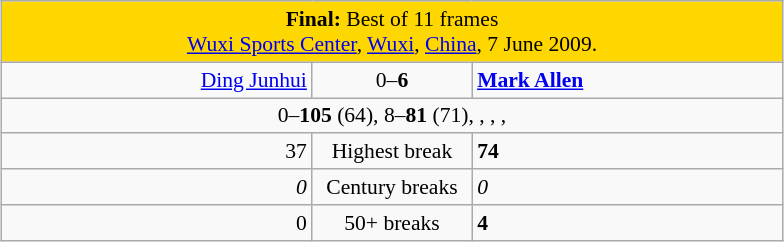<table class="wikitable" style="font-size: 90%; margin: 1em auto 1em auto;">
<tr>
<td colspan="3" align="center" bgcolor="#ffd700"><strong>Final:</strong> Best of 11 frames<br><a href='#'>Wuxi Sports Center</a>, <a href='#'>Wuxi</a>, <a href='#'>China</a>, 7 June 2009.</td>
</tr>
<tr>
<td width="200" align="right"><a href='#'>Ding Junhui</a><br></td>
<td width="100" align="center">0–<strong>6</strong></td>
<td width="200"><strong><a href='#'>Mark Allen</a></strong><br></td>
</tr>
<tr>
<td colspan="3" align="center" style="font-size: 100%">0–<strong>105</strong> (64), 8–<strong>81</strong> (71), , , , </td>
</tr>
<tr>
<td align="right">37</td>
<td align="center">Highest break</td>
<td align="left"><strong>74</strong></td>
</tr>
<tr>
<td align="right"><em>0</em></td>
<td align="center">Century breaks</td>
<td align="left"><em>0</em></td>
</tr>
<tr>
<td align="right">0</td>
<td align="center">50+ breaks</td>
<td align="left"><strong>4</strong></td>
</tr>
</table>
